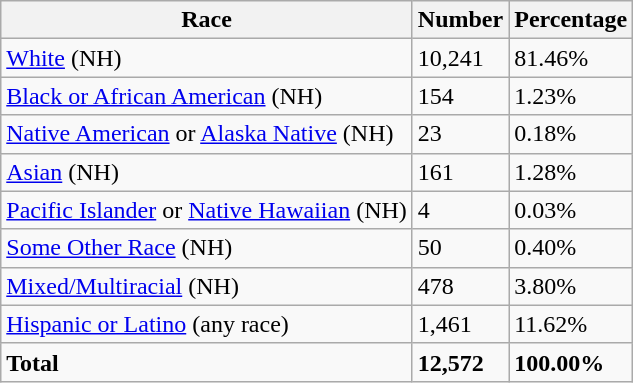<table class="wikitable">
<tr>
<th>Race</th>
<th>Number</th>
<th>Percentage</th>
</tr>
<tr>
<td><a href='#'>White</a> (NH)</td>
<td>10,241</td>
<td>81.46%</td>
</tr>
<tr>
<td><a href='#'>Black or African American</a> (NH)</td>
<td>154</td>
<td>1.23%</td>
</tr>
<tr>
<td><a href='#'>Native American</a> or <a href='#'>Alaska Native</a> (NH)</td>
<td>23</td>
<td>0.18%</td>
</tr>
<tr>
<td><a href='#'>Asian</a> (NH)</td>
<td>161</td>
<td>1.28%</td>
</tr>
<tr>
<td><a href='#'>Pacific Islander</a> or <a href='#'>Native Hawaiian</a> (NH)</td>
<td>4</td>
<td>0.03%</td>
</tr>
<tr>
<td><a href='#'>Some Other Race</a> (NH)</td>
<td>50</td>
<td>0.40%</td>
</tr>
<tr>
<td><a href='#'>Mixed/Multiracial</a> (NH)</td>
<td>478</td>
<td>3.80%</td>
</tr>
<tr>
<td><a href='#'>Hispanic or Latino</a> (any race)</td>
<td>1,461</td>
<td>11.62%</td>
</tr>
<tr>
<td><strong>Total</strong></td>
<td><strong>12,572</strong></td>
<td><strong>100.00%</strong></td>
</tr>
</table>
